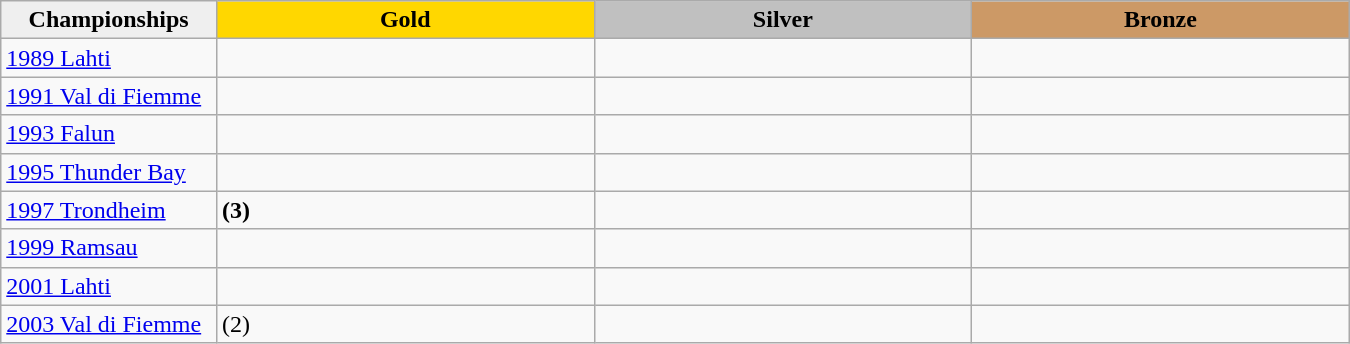<table class="wikitable sortable" style="width:900px;">
<tr>
<th style="width:16%; background:#efefef;">Championships</th>
<th style="width:28%; background:gold">Gold</th>
<th style="width:28%; background:silver">Silver</th>
<th style="width:28%; background:#CC9966">Bronze</th>
</tr>
<tr>
<td><a href='#'>1989 Lahti</a></td>
<td></td>
<td></td>
<td></td>
</tr>
<tr>
<td><a href='#'>1991 Val di Fiemme</a></td>
<td></td>
<td></td>
<td></td>
</tr>
<tr>
<td><a href='#'>1993 Falun</a></td>
<td></td>
<td></td>
<td></td>
</tr>
<tr>
<td><a href='#'>1995 Thunder Bay</a></td>
<td></td>
<td></td>
<td></td>
</tr>
<tr>
<td><a href='#'>1997 Trondheim</a></td>
<td> <strong>(3)</strong></td>
<td></td>
<td></td>
</tr>
<tr>
<td><a href='#'>1999 Ramsau</a></td>
<td></td>
<td></td>
<td></td>
</tr>
<tr>
<td><a href='#'>2001 Lahti</a></td>
<td></td>
<td></td>
<td></td>
</tr>
<tr>
<td><a href='#'>2003 Val di Fiemme</a></td>
<td> (2)</td>
<td></td>
<td></td>
</tr>
</table>
